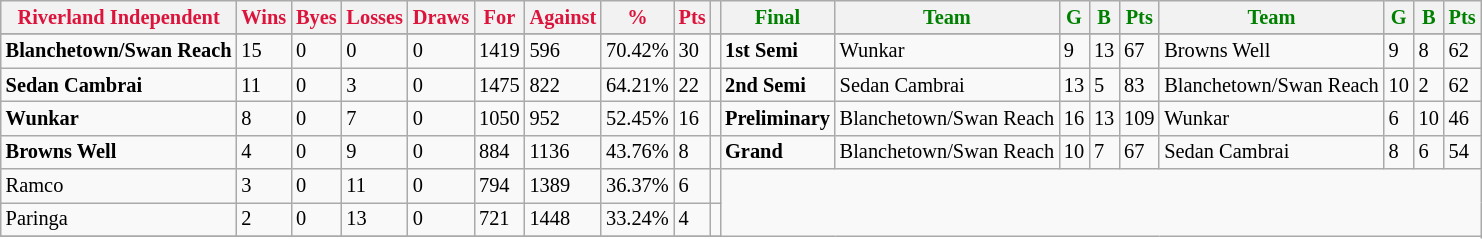<table style="font-size: 85%; text-align: left;" class="wikitable">
<tr>
<th style="color:crimson">Riverland Independent</th>
<th style="color:crimson">Wins</th>
<th style="color:crimson">Byes</th>
<th style="color:crimson">Losses</th>
<th style="color:crimson">Draws</th>
<th style="color:crimson">For</th>
<th style="color:crimson">Against</th>
<th style="color:crimson">%</th>
<th style="color:crimson">Pts</th>
<th></th>
<th style="color:green">Final</th>
<th style="color:green">Team</th>
<th style="color:green">G</th>
<th style="color:green">B</th>
<th style="color:green">Pts</th>
<th style="color:green">Team</th>
<th style="color:green">G</th>
<th style="color:green">B</th>
<th style="color:green">Pts</th>
</tr>
<tr>
</tr>
<tr>
</tr>
<tr>
<td><strong>	Blanchetown/Swan Reach	</strong></td>
<td>15</td>
<td>0</td>
<td>0</td>
<td>0</td>
<td>1419</td>
<td>596</td>
<td>70.42%</td>
<td>30</td>
<td></td>
<td><strong>1st Semi</strong></td>
<td>Wunkar</td>
<td>9</td>
<td>13</td>
<td>67</td>
<td>Browns Well</td>
<td>9</td>
<td>8</td>
<td>62</td>
</tr>
<tr>
<td><strong>	Sedan Cambrai	</strong></td>
<td>11</td>
<td>0</td>
<td>3</td>
<td>0</td>
<td>1475</td>
<td>822</td>
<td>64.21%</td>
<td>22</td>
<td></td>
<td><strong>2nd Semi</strong></td>
<td>Sedan Cambrai</td>
<td>13</td>
<td>5</td>
<td>83</td>
<td>Blanchetown/Swan Reach</td>
<td>10</td>
<td>2</td>
<td>62</td>
</tr>
<tr>
<td><strong>	Wunkar	</strong></td>
<td>8</td>
<td>0</td>
<td>7</td>
<td>0</td>
<td>1050</td>
<td>952</td>
<td>52.45%</td>
<td>16</td>
<td></td>
<td><strong>Preliminary</strong></td>
<td>Blanchetown/Swan Reach</td>
<td>16</td>
<td>13</td>
<td>109</td>
<td>Wunkar</td>
<td>6</td>
<td>10</td>
<td>46</td>
</tr>
<tr>
<td><strong>	Browns Well	</strong></td>
<td>4</td>
<td>0</td>
<td>9</td>
<td>0</td>
<td>884</td>
<td>1136</td>
<td>43.76%</td>
<td>8</td>
<td></td>
<td><strong>Grand</strong></td>
<td>Blanchetown/Swan Reach</td>
<td>10</td>
<td>7</td>
<td>67</td>
<td>Sedan Cambrai</td>
<td>8</td>
<td>6</td>
<td>54</td>
</tr>
<tr>
<td>Ramco</td>
<td>3</td>
<td>0</td>
<td>11</td>
<td>0</td>
<td>794</td>
<td>1389</td>
<td>36.37%</td>
<td>6</td>
<td></td>
</tr>
<tr>
<td>Paringa</td>
<td>2</td>
<td>0</td>
<td>13</td>
<td>0</td>
<td>721</td>
<td>1448</td>
<td>33.24%</td>
<td>4</td>
<td></td>
</tr>
<tr>
</tr>
</table>
